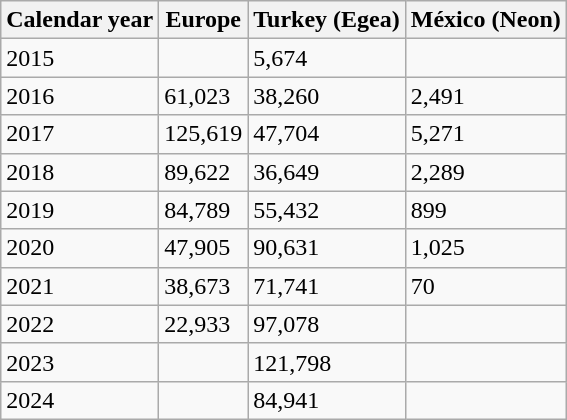<table class="wikitable">
<tr>
<th>Calendar year</th>
<th>Europe</th>
<th>Turkey (Egea)</th>
<th>México (Neon)</th>
</tr>
<tr>
<td>2015</td>
<td></td>
<td>5,674</td>
<td></td>
</tr>
<tr>
<td>2016</td>
<td>61,023</td>
<td>38,260</td>
<td>2,491</td>
</tr>
<tr>
<td>2017</td>
<td>125,619</td>
<td>47,704</td>
<td>5,271</td>
</tr>
<tr>
<td>2018</td>
<td>89,622</td>
<td>36,649</td>
<td>2,289</td>
</tr>
<tr>
<td>2019</td>
<td>84,789</td>
<td>55,432</td>
<td>899</td>
</tr>
<tr>
<td>2020</td>
<td>47,905</td>
<td>90,631</td>
<td>1,025</td>
</tr>
<tr>
<td>2021</td>
<td>38,673</td>
<td>71,741</td>
<td>70</td>
</tr>
<tr>
<td>2022</td>
<td>22,933</td>
<td>97,078</td>
<td></td>
</tr>
<tr>
<td>2023</td>
<td></td>
<td>121,798</td>
<td></td>
</tr>
<tr>
<td>2024</td>
<td></td>
<td>84,941</td>
<td></td>
</tr>
</table>
